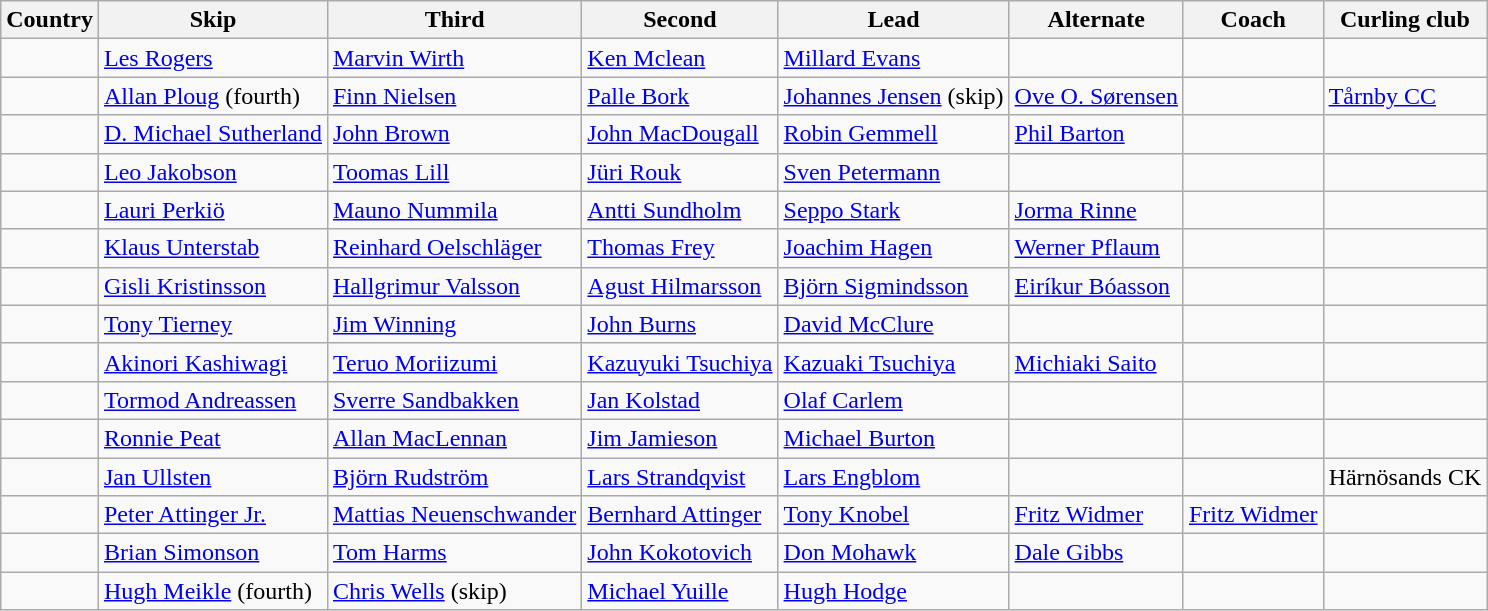<table class="wikitable">
<tr>
<th>Country</th>
<th>Skip</th>
<th>Third</th>
<th>Second</th>
<th>Lead</th>
<th>Alternate</th>
<th>Coach</th>
<th>Curling club</th>
</tr>
<tr>
<td></td>
<td><a href='#'>Les Rogers</a></td>
<td><a href='#'>Marvin Wirth</a></td>
<td><a href='#'>Ken Mclean</a></td>
<td><a href='#'>Millard Evans</a></td>
<td></td>
<td></td>
<td></td>
</tr>
<tr>
<td></td>
<td><a href='#'>Allan Ploug</a> (fourth)</td>
<td><a href='#'>Finn Nielsen</a></td>
<td><a href='#'>Palle Bork</a></td>
<td><a href='#'>Johannes Jensen</a> (skip)</td>
<td><a href='#'>Ove O. Sørensen</a></td>
<td></td>
<td><a href='#'>Tårnby CC</a></td>
</tr>
<tr>
<td></td>
<td><a href='#'>D. Michael Sutherland</a></td>
<td><a href='#'>John Brown</a></td>
<td><a href='#'>John MacDougall</a></td>
<td><a href='#'>Robin Gemmell</a></td>
<td><a href='#'>Phil Barton</a></td>
<td></td>
<td></td>
</tr>
<tr>
<td></td>
<td><a href='#'>Leo Jakobson</a></td>
<td><a href='#'>Toomas Lill</a></td>
<td><a href='#'>Jüri Rouk</a></td>
<td><a href='#'>Sven Petermann</a></td>
<td></td>
<td></td>
<td></td>
</tr>
<tr>
<td></td>
<td><a href='#'>Lauri Perkiö</a></td>
<td><a href='#'>Mauno Nummila</a></td>
<td><a href='#'>Antti Sundholm</a></td>
<td><a href='#'>Seppo Stark</a></td>
<td><a href='#'>Jorma Rinne</a></td>
<td></td>
<td></td>
</tr>
<tr>
<td></td>
<td><a href='#'>Klaus Unterstab</a></td>
<td><a href='#'>Reinhard Oelschläger</a></td>
<td><a href='#'>Thomas Frey</a></td>
<td><a href='#'>Joachim Hagen</a></td>
<td><a href='#'>Werner Pflaum</a></td>
<td></td>
<td></td>
</tr>
<tr>
<td></td>
<td><a href='#'>Gisli Kristinsson</a></td>
<td><a href='#'>Hallgrimur Valsson</a></td>
<td><a href='#'>Agust Hilmarsson</a></td>
<td><a href='#'>Björn Sigmindsson</a></td>
<td><a href='#'>Eiríkur Bóasson</a></td>
<td></td>
<td></td>
</tr>
<tr>
<td></td>
<td><a href='#'>Tony Tierney</a></td>
<td><a href='#'>Jim Winning</a></td>
<td><a href='#'>John Burns</a></td>
<td><a href='#'>David McClure</a></td>
<td></td>
<td></td>
<td></td>
</tr>
<tr>
<td></td>
<td><a href='#'>Akinori Kashiwagi</a></td>
<td><a href='#'>Teruo Moriizumi</a></td>
<td><a href='#'>Kazuyuki Tsuchiya</a></td>
<td><a href='#'>Kazuaki Tsuchiya</a></td>
<td><a href='#'>Michiaki Saito</a></td>
<td></td>
<td></td>
</tr>
<tr>
<td></td>
<td><a href='#'>Tormod Andreassen</a></td>
<td><a href='#'>Sverre Sandbakken</a></td>
<td><a href='#'>Jan Kolstad</a></td>
<td><a href='#'>Olaf Carlem</a></td>
<td></td>
<td></td>
<td></td>
</tr>
<tr>
<td></td>
<td><a href='#'>Ronnie Peat</a></td>
<td><a href='#'>Allan MacLennan</a></td>
<td><a href='#'>Jim Jamieson</a></td>
<td><a href='#'>Michael Burton</a></td>
<td></td>
<td></td>
<td></td>
</tr>
<tr>
<td></td>
<td><a href='#'>Jan Ullsten</a></td>
<td><a href='#'>Björn Rudström</a></td>
<td><a href='#'>Lars Strandqvist</a></td>
<td><a href='#'>Lars Engblom</a></td>
<td></td>
<td></td>
<td>Härnösands CK</td>
</tr>
<tr>
<td></td>
<td><a href='#'>Peter Attinger Jr.</a></td>
<td><a href='#'>Mattias Neuenschwander</a></td>
<td><a href='#'>Bernhard Attinger</a></td>
<td><a href='#'>Tony Knobel</a></td>
<td><a href='#'>Fritz Widmer</a></td>
<td><a href='#'>Fritz Widmer</a></td>
<td></td>
</tr>
<tr>
<td></td>
<td><a href='#'>Brian Simonson</a></td>
<td><a href='#'>Tom Harms</a></td>
<td><a href='#'>John Kokotovich</a></td>
<td><a href='#'>Don Mohawk</a></td>
<td><a href='#'>Dale Gibbs</a></td>
<td></td>
<td></td>
</tr>
<tr>
<td></td>
<td><a href='#'>Hugh Meikle</a> (fourth)</td>
<td><a href='#'>Chris Wells</a> (skip)</td>
<td><a href='#'>Michael Yuille</a></td>
<td><a href='#'>Hugh Hodge</a></td>
<td></td>
<td></td>
<td></td>
</tr>
</table>
